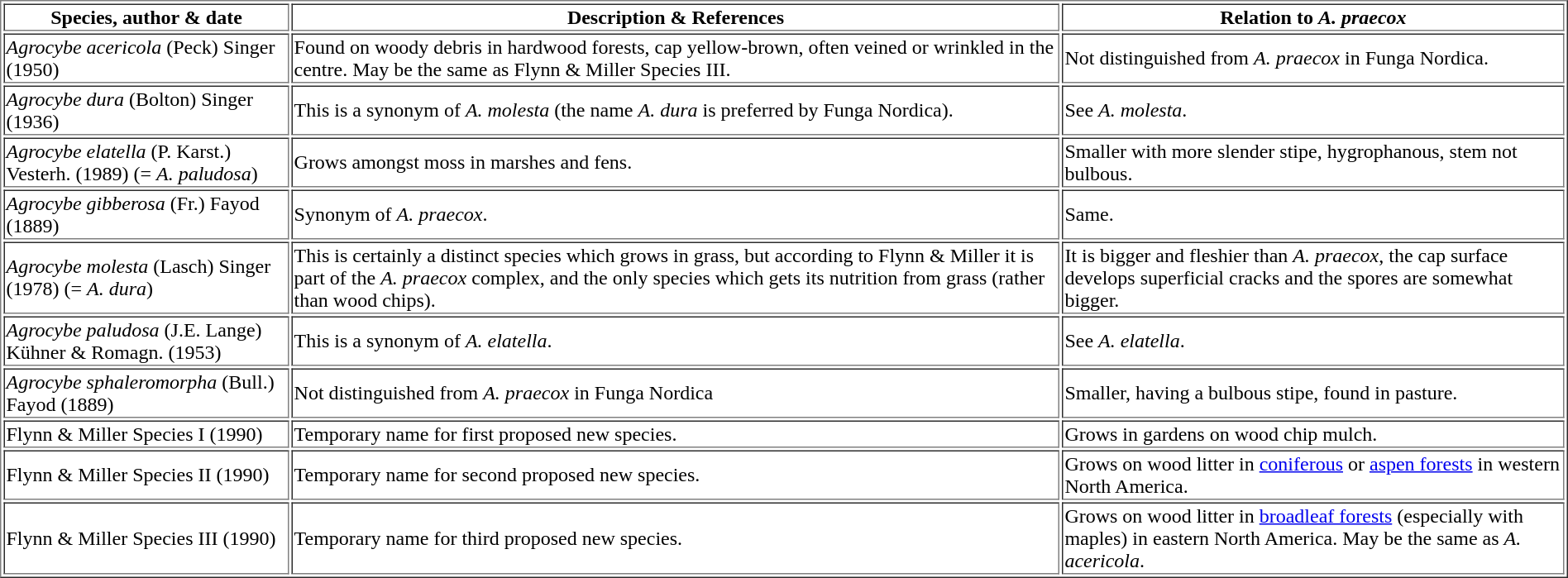<table border="1">
<tr>
<th>Species, author & date</th>
<th>Description & References</th>
<th>Relation to <em>A. praecox</em></th>
</tr>
<tr>
<td><em>Agrocybe acericola</em> (Peck) Singer (1950)</td>
<td>Found on woody debris in hardwood forests, cap yellow-brown, often veined or wrinkled in the centre.  May be the same as Flynn & Miller Species III.</td>
<td>Not distinguished from <em>A. praecox</em> in Funga Nordica.</td>
</tr>
<tr>
<td><em>Agrocybe dura</em> (Bolton) Singer (1936)</td>
<td>This is a synonym of <em>A. molesta</em> (the name <em>A. dura</em> is preferred by Funga Nordica).</td>
<td>See <em>A. molesta</em>.</td>
</tr>
<tr>
<td><em>Agrocybe elatella</em> (P. Karst.) Vesterh. (1989) (= <em>A. paludosa</em>)</td>
<td>Grows amongst moss in marshes and fens.</td>
<td>Smaller with more slender stipe, hygrophanous, stem not bulbous.</td>
</tr>
<tr>
<td><em>Agrocybe gibberosa</em> (Fr.) Fayod (1889)</td>
<td>Synonym of <em>A. praecox</em>.</td>
<td>Same.</td>
</tr>
<tr>
<td><em>Agrocybe molesta</em> (Lasch) Singer (1978) (= <em>A. dura</em>)</td>
<td>This is certainly a distinct species which grows in grass, but according to Flynn & Miller it is part of the <em>A. praecox</em> complex, and the only species which gets its nutrition from grass (rather than wood chips).</td>
<td>It is bigger and fleshier than <em>A. praecox</em>, the cap surface develops superficial cracks and the spores are somewhat bigger.</td>
</tr>
<tr>
<td><em>Agrocybe paludosa</em> (J.E. Lange) Kühner & Romagn. (1953)</td>
<td>This is a synonym of <em>A. elatella</em>.</td>
<td>See <em>A. elatella</em>.</td>
</tr>
<tr>
<td><em>Agrocybe sphaleromorpha</em> (Bull.) Fayod (1889)</td>
<td>Not distinguished from <em>A. praecox</em> in Funga Nordica</td>
<td>Smaller, having a bulbous stipe, found in pasture.</td>
</tr>
<tr>
<td>Flynn & Miller Species I (1990)</td>
<td>Temporary name for first proposed new species.</td>
<td>Grows in gardens on wood chip mulch.</td>
</tr>
<tr>
<td>Flynn & Miller Species II (1990)</td>
<td>Temporary name for second proposed new species.</td>
<td>Grows on wood litter in <a href='#'>coniferous</a> or <a href='#'>aspen forests</a> in western North America.</td>
</tr>
<tr>
<td>Flynn & Miller Species III (1990)</td>
<td>Temporary name for third proposed new species.</td>
<td>Grows on wood litter in <a href='#'>broadleaf forests</a> (especially with maples) in eastern North America.  May be the same as <em>A. acericola</em>.</td>
</tr>
</table>
